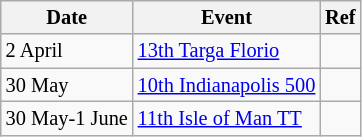<table class="wikitable" style="font-size: 85%">
<tr>
<th>Date</th>
<th>Event</th>
<th>Ref</th>
</tr>
<tr>
<td>2 April</td>
<td><a href='#'>13th Targa Florio</a></td>
<td></td>
</tr>
<tr>
<td>30 May</td>
<td><a href='#'>10th Indianapolis 500</a></td>
<td></td>
</tr>
<tr>
<td>30 May-1 June</td>
<td><a href='#'>11th Isle of Man TT</a></td>
<td></td>
</tr>
</table>
